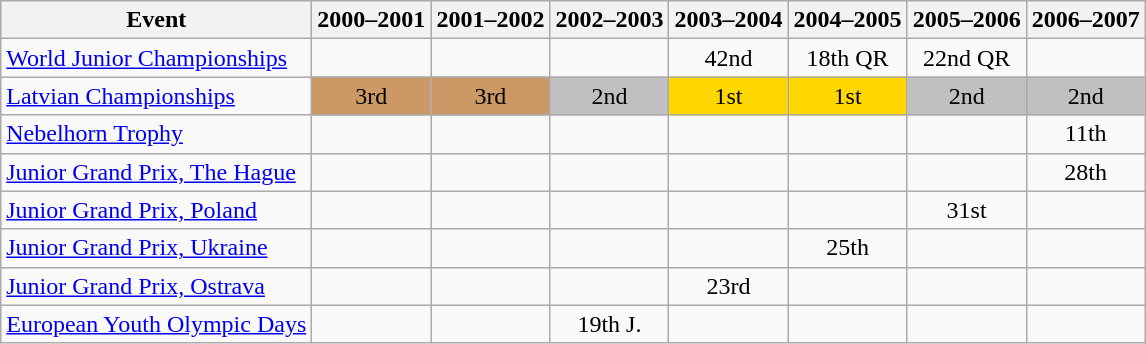<table class="wikitable">
<tr>
<th>Event</th>
<th>2000–2001</th>
<th>2001–2002</th>
<th>2002–2003</th>
<th>2003–2004</th>
<th>2004–2005</th>
<th>2005–2006</th>
<th>2006–2007</th>
</tr>
<tr>
<td><a href='#'>World Junior Championships</a></td>
<td></td>
<td></td>
<td></td>
<td align="center">42nd</td>
<td align="center">18th QR</td>
<td align="center">22nd QR</td>
<td></td>
</tr>
<tr>
<td><a href='#'>Latvian Championships</a></td>
<td align="center" bgcolor="#cc9966">3rd</td>
<td align="center" bgcolor="#cc9966">3rd</td>
<td align="center"  bgcolor="silver">2nd</td>
<td align="center" bgcolor="gold">1st</td>
<td align="center" bgcolor="gold">1st</td>
<td align="center" bgcolor="silver">2nd</td>
<td align="center" bgcolor="silver">2nd</td>
</tr>
<tr>
<td><a href='#'>Nebelhorn Trophy</a></td>
<td></td>
<td></td>
<td></td>
<td></td>
<td></td>
<td></td>
<td align="center">11th</td>
</tr>
<tr>
<td><a href='#'>Junior Grand Prix, The Hague</a></td>
<td></td>
<td></td>
<td></td>
<td></td>
<td></td>
<td></td>
<td align="center">28th</td>
</tr>
<tr>
<td><a href='#'>Junior Grand Prix, Poland</a></td>
<td></td>
<td></td>
<td></td>
<td></td>
<td></td>
<td align="center">31st</td>
<td></td>
</tr>
<tr>
<td><a href='#'>Junior Grand Prix, Ukraine</a></td>
<td></td>
<td></td>
<td></td>
<td></td>
<td align="center">25th</td>
<td></td>
<td></td>
</tr>
<tr>
<td><a href='#'>Junior Grand Prix, Ostrava</a></td>
<td></td>
<td></td>
<td></td>
<td align="center">23rd</td>
<td></td>
<td></td>
<td></td>
</tr>
<tr>
<td><a href='#'>European Youth Olympic Days</a></td>
<td></td>
<td></td>
<td align="center">19th J.</td>
<td></td>
<td></td>
<td></td>
<td></td>
</tr>
</table>
